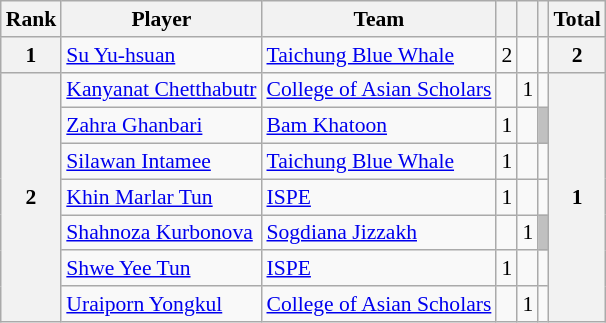<table class="wikitable" style="text-align:center; font-size:90%">
<tr>
<th>Rank</th>
<th>Player</th>
<th>Team</th>
<th></th>
<th></th>
<th></th>
<th>Total</th>
</tr>
<tr>
<th>1</th>
<td align=left> <a href='#'>Su Yu-hsuan</a></td>
<td align=left> <a href='#'>Taichung Blue Whale</a></td>
<td>2</td>
<td></td>
<td></td>
<th>2</th>
</tr>
<tr>
<th rowspan=7>2</th>
<td align=left> <a href='#'>Kanyanat Chetthabutr</a></td>
<td align=left> <a href='#'>College of Asian Scholars</a></td>
<td></td>
<td>1</td>
<td></td>
<th rowspan=7>1</th>
</tr>
<tr>
<td align=left> <a href='#'>Zahra Ghanbari</a></td>
<td align=left> <a href='#'>Bam Khatoon</a></td>
<td>1</td>
<td></td>
<td bgcolor="silver"></td>
</tr>
<tr>
<td align=left> <a href='#'>Silawan Intamee</a></td>
<td align=left> <a href='#'>Taichung Blue Whale</a></td>
<td>1</td>
<td></td>
<td></td>
</tr>
<tr>
<td align=left> <a href='#'>Khin Marlar Tun</a></td>
<td align=left> <a href='#'>ISPE</a></td>
<td>1</td>
<td></td>
<td></td>
</tr>
<tr>
<td align=left> <a href='#'>Shahnoza Kurbonova</a></td>
<td align=left> <a href='#'>Sogdiana Jizzakh</a></td>
<td></td>
<td>1</td>
<td bgcolor="silver"></td>
</tr>
<tr>
<td align=left> <a href='#'>Shwe Yee Tun</a></td>
<td align=left> <a href='#'>ISPE</a></td>
<td>1</td>
<td></td>
<td></td>
</tr>
<tr>
<td align=left> <a href='#'>Uraiporn Yongkul</a></td>
<td align=left> <a href='#'>College of Asian Scholars</a></td>
<td></td>
<td>1</td>
<td></td>
</tr>
</table>
